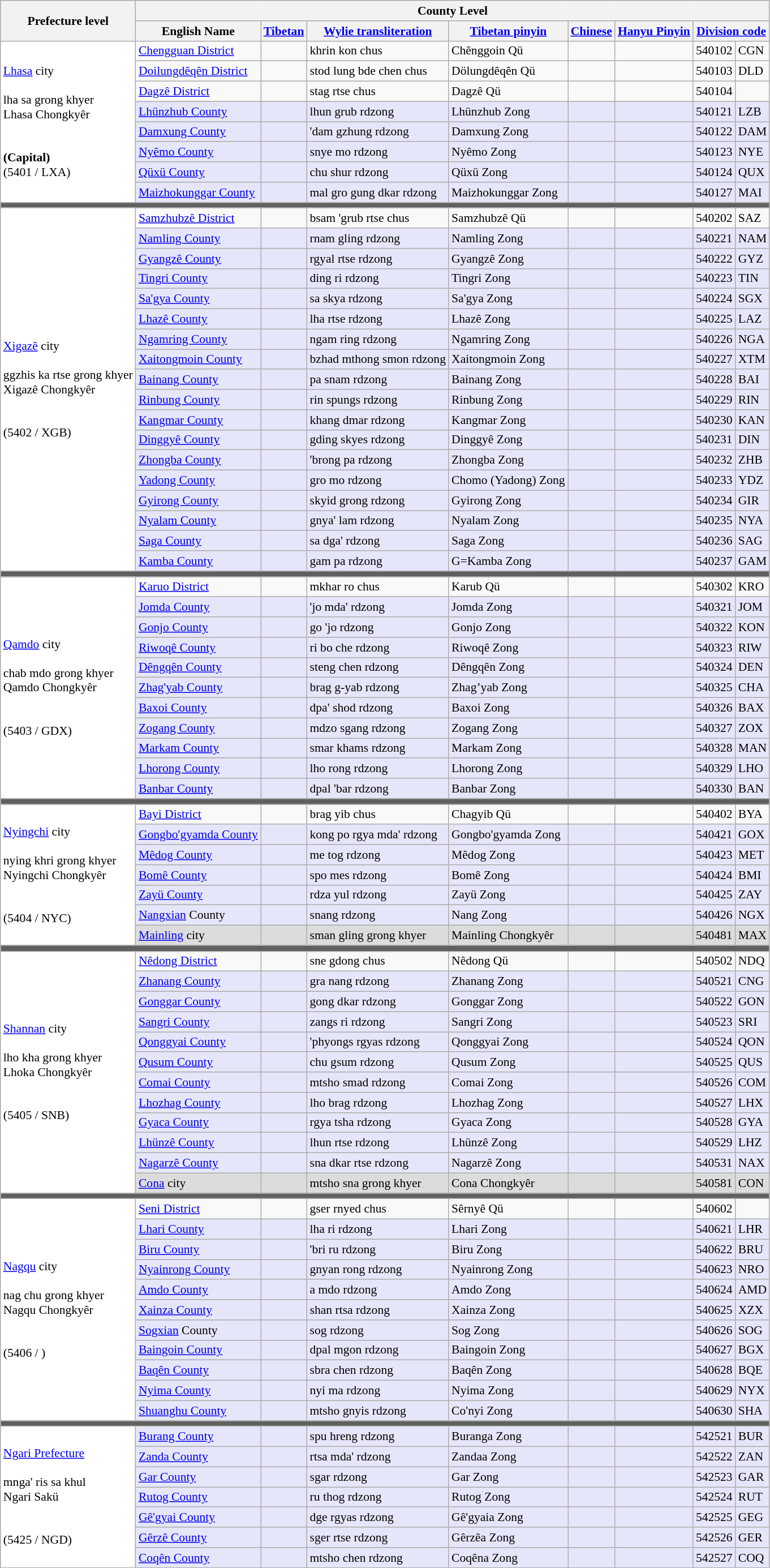<table class="wikitable" style="padding: 24em 0; font-size: 90%;">
<tr>
<th rowspan="2">Prefecture level</th>
<th colspan="8">County Level</th>
</tr>
<tr>
<th>English Name<br></th>
<th><a href='#'>Tibetan</a></th>
<th><a href='#'>Wylie transliteration</a></th>
<th><a href='#'>Tibetan pinyin</a><br></th>
<th><a href='#'>Chinese</a></th>
<th><a href='#'>Hanyu Pinyin</a></th>
<th colspan="2"><a href='#'>Division code</a></th>
</tr>
<tr>
<td bgcolor="#FFFFFF" rowspan="8"><a href='#'>Lhasa</a> city <br>  <br> lha sa grong khyer <br> Lhasa Chongkyêr <br> <br><br> <strong>(Capital)</strong><br>(5401 / LXA)</td>
<td><a href='#'>Chengguan District</a></td>
<td></td>
<td>khrin kon chus</td>
<td>Chênggoin Qü</td>
<td></td>
<td></td>
<td>540102</td>
<td>CGN</td>
</tr>
<tr>
<td><a href='#'>Doilungdêqên District</a></td>
<td></td>
<td>stod lung bde chen chus</td>
<td>Dölungdêqên Qü</td>
<td></td>
<td></td>
<td>540103</td>
<td>DLD</td>
</tr>
<tr>
<td><a href='#'>Dagzê District</a></td>
<td></td>
<td>stag rtse chus</td>
<td>Dagzê Qü</td>
<td></td>
<td></td>
<td>540104</td>
<td></td>
</tr>
<tr bgcolor="#E6E6FA">
<td><a href='#'>Lhünzhub County</a></td>
<td></td>
<td>lhun grub rdzong</td>
<td>Lhünzhub Zong</td>
<td></td>
<td></td>
<td>540121</td>
<td>LZB</td>
</tr>
<tr bgcolor="#E6E6FA">
<td><a href='#'>Damxung County</a></td>
<td></td>
<td>'dam gzhung rdzong</td>
<td>Damxung Zong</td>
<td></td>
<td></td>
<td>540122</td>
<td>DAM</td>
</tr>
<tr bgcolor="#E6E6FA">
<td><a href='#'>Nyêmo County</a></td>
<td></td>
<td>snye mo rdzong</td>
<td>Nyêmo Zong</td>
<td></td>
<td></td>
<td>540123</td>
<td>NYE</td>
</tr>
<tr bgcolor="#E6E6FA">
<td><a href='#'>Qüxü County</a></td>
<td></td>
<td>chu shur rdzong</td>
<td>Qüxü Zong</td>
<td></td>
<td></td>
<td>540124</td>
<td>QUX</td>
</tr>
<tr bgcolor="#E6E6FA">
<td><a href='#'>Maizhokunggar County</a></td>
<td></td>
<td>mal gro gung dkar rdzong</td>
<td>Maizhokunggar Zong</td>
<td></td>
<td></td>
<td>540127</td>
<td>MAI</td>
</tr>
<tr>
</tr>
<tr style = "background:#606060; height: 2pt">
<td colspan = "9"></td>
</tr>
<tr>
<td bgcolor="#FFFFFF" rowspan="18"><a href='#'>Xigazê</a> city <br>  <br> ggzhis ka rtse grong khyer <br> Xigazê Chongkyêr <br> <br><br>(5402 / XGB)</td>
<td><a href='#'>Samzhubzê District</a></td>
<td></td>
<td>bsam 'grub rtse chus</td>
<td>Samzhubzê Qü</td>
<td></td>
<td></td>
<td>540202</td>
<td>SAZ</td>
</tr>
<tr bgcolor="#E6E6FA">
<td><a href='#'>Namling County</a></td>
<td></td>
<td>rnam gling rdzong</td>
<td>Namling Zong</td>
<td></td>
<td></td>
<td>540221</td>
<td>NAM</td>
</tr>
<tr bgcolor="#E6E6FA">
<td><a href='#'>Gyangzê County</a></td>
<td></td>
<td>rgyal rtse rdzong</td>
<td>Gyangzê Zong</td>
<td></td>
<td></td>
<td>540222</td>
<td>GYZ</td>
</tr>
<tr bgcolor="#E6E6FA">
<td><a href='#'>Tingri County</a></td>
<td></td>
<td>ding ri rdzong</td>
<td>Tingri Zong</td>
<td></td>
<td></td>
<td>540223</td>
<td>TIN</td>
</tr>
<tr bgcolor="#E6E6FA">
<td><a href='#'>Sa'gya County</a></td>
<td></td>
<td>sa skya rdzong</td>
<td>Sa'gya Zong</td>
<td></td>
<td></td>
<td>540224</td>
<td>SGX</td>
</tr>
<tr bgcolor="#E6E6FA">
<td><a href='#'>Lhazê County</a></td>
<td></td>
<td>lha rtse rdzong</td>
<td>Lhazê Zong</td>
<td></td>
<td></td>
<td>540225</td>
<td>LAZ</td>
</tr>
<tr bgcolor="#E6E6FA">
<td><a href='#'>Ngamring County</a></td>
<td></td>
<td>ngam ring rdzong</td>
<td>Ngamring Zong</td>
<td></td>
<td></td>
<td>540226</td>
<td>NGA</td>
</tr>
<tr bgcolor="#E6E6FA">
<td><a href='#'>Xaitongmoin County</a></td>
<td></td>
<td>bzhad mthong smon rdzong</td>
<td>Xaitongmoin Zong</td>
<td></td>
<td></td>
<td>540227</td>
<td>XTM</td>
</tr>
<tr bgcolor="#E6E6FA">
<td><a href='#'>Bainang County</a></td>
<td></td>
<td>pa snam rdzong</td>
<td>Bainang Zong</td>
<td></td>
<td></td>
<td>540228</td>
<td>BAI</td>
</tr>
<tr bgcolor="#E6E6FA">
<td><a href='#'>Rinbung County</a></td>
<td></td>
<td>rin spungs rdzong</td>
<td>Rinbung Zong</td>
<td></td>
<td></td>
<td>540229</td>
<td>RIN</td>
</tr>
<tr bgcolor="#E6E6FA">
<td><a href='#'>Kangmar County</a></td>
<td></td>
<td>khang dmar rdzong</td>
<td>Kangmar Zong</td>
<td></td>
<td></td>
<td>540230</td>
<td>KAN</td>
</tr>
<tr bgcolor="#E6E6FA">
<td><a href='#'>Dinggyê County</a></td>
<td></td>
<td>gding skyes rdzong</td>
<td>Dinggyê Zong</td>
<td></td>
<td></td>
<td>540231</td>
<td>DIN</td>
</tr>
<tr bgcolor="#E6E6FA">
<td><a href='#'>Zhongba County</a></td>
<td></td>
<td>'brong pa rdzong</td>
<td>Zhongba Zong</td>
<td></td>
<td></td>
<td>540232</td>
<td>ZHB</td>
</tr>
<tr bgcolor="#E6E6FA">
<td><a href='#'>Yadong County</a></td>
<td></td>
<td>gro mo rdzong</td>
<td>Chomo (Yadong) Zong</td>
<td></td>
<td></td>
<td>540233</td>
<td>YDZ</td>
</tr>
<tr bgcolor="#E6E6FA">
<td><a href='#'>Gyirong County</a></td>
<td></td>
<td>skyid grong rdzong</td>
<td>Gyirong Zong</td>
<td></td>
<td></td>
<td>540234</td>
<td>GIR</td>
</tr>
<tr bgcolor="#E6E6FA">
<td><a href='#'>Nyalam County</a></td>
<td></td>
<td>gnya' lam rdzong</td>
<td>Nyalam Zong</td>
<td></td>
<td></td>
<td>540235</td>
<td>NYA</td>
</tr>
<tr bgcolor="#E6E6FA">
<td><a href='#'>Saga County</a></td>
<td></td>
<td>sa dga' rdzong</td>
<td>Saga Zong</td>
<td></td>
<td></td>
<td>540236</td>
<td>SAG</td>
</tr>
<tr bgcolor="#E6E6FA">
<td><a href='#'>Kamba County</a></td>
<td></td>
<td>gam pa rdzong</td>
<td>G=Kamba Zong</td>
<td></td>
<td></td>
<td>540237</td>
<td>GAM</td>
</tr>
<tr>
</tr>
<tr style = "background:#606060; height: 2pt">
<td colspan = "9"></td>
</tr>
<tr>
<td bgcolor="#FFFFFF" rowspan="11"><a href='#'>Qamdo</a> city <br>  <br> chab mdo grong khyer <br> Qamdo Chongkyêr <br> <br><br>(5403 / GDX)</td>
<td><a href='#'>Karuo District</a></td>
<td></td>
<td>mkhar ro chus</td>
<td>Karub Qü</td>
<td></td>
<td></td>
<td>540302</td>
<td>KRO</td>
</tr>
<tr bgcolor="#E6E6FA">
<td><a href='#'>Jomda County</a></td>
<td></td>
<td>'jo mda' rdzong</td>
<td>Jomda Zong</td>
<td></td>
<td></td>
<td>540321</td>
<td>JOM</td>
</tr>
<tr bgcolor="#E6E6FA">
<td><a href='#'>Gonjo County</a></td>
<td></td>
<td>go 'jo rdzong</td>
<td>Gonjo Zong</td>
<td></td>
<td></td>
<td>540322</td>
<td>KON</td>
</tr>
<tr bgcolor="#E6E6FA">
<td><a href='#'>Riwoqê County</a></td>
<td></td>
<td>ri bo che rdzong</td>
<td>Riwoqê Zong</td>
<td></td>
<td></td>
<td>540323</td>
<td>RIW</td>
</tr>
<tr bgcolor="#E6E6FA">
<td><a href='#'>Dêngqên County</a></td>
<td></td>
<td>steng chen rdzong</td>
<td>Dêngqên Zong</td>
<td></td>
<td></td>
<td>540324</td>
<td>DEN</td>
</tr>
<tr bgcolor="#E6E6FA">
<td><a href='#'>Zhag'yab County</a></td>
<td></td>
<td>brag g-yab rdzong</td>
<td>Zhag’yab Zong</td>
<td></td>
<td></td>
<td>540325</td>
<td>CHA</td>
</tr>
<tr bgcolor="#E6E6FA">
<td><a href='#'>Baxoi County</a></td>
<td></td>
<td>dpa' shod rdzong</td>
<td>Baxoi Zong</td>
<td></td>
<td></td>
<td>540326</td>
<td>BAX</td>
</tr>
<tr bgcolor="#E6E6FA">
<td><a href='#'>Zogang County</a></td>
<td></td>
<td>mdzo sgang rdzong</td>
<td>Zogang Zong</td>
<td></td>
<td></td>
<td>540327</td>
<td>ZOX</td>
</tr>
<tr bgcolor="#E6E6FA">
<td><a href='#'>Markam County</a></td>
<td></td>
<td>smar khams rdzong</td>
<td>Markam Zong</td>
<td></td>
<td></td>
<td>540328</td>
<td>MAN</td>
</tr>
<tr bgcolor="#E6E6FA">
<td><a href='#'>Lhorong County</a></td>
<td></td>
<td>lho rong rdzong</td>
<td>Lhorong Zong</td>
<td></td>
<td></td>
<td>540329</td>
<td>LHO</td>
</tr>
<tr bgcolor="#E6E6FA">
<td><a href='#'>Banbar County</a></td>
<td></td>
<td>dpal 'bar rdzong</td>
<td>Banbar Zong</td>
<td></td>
<td></td>
<td>540330</td>
<td>BAN</td>
</tr>
<tr>
</tr>
<tr style = "background:#606060; height: 2pt">
<td colspan = "9"></td>
</tr>
<tr>
<td bgcolor="#FFFFFF" rowspan="7"><a href='#'>Nyingchi</a> city <br>  <br> nying khri grong khyer <br> Nyingchi Chongkyêr <br> <br><br>(5404 / NYC)</td>
<td><a href='#'>Bayi District</a></td>
<td></td>
<td>brag yib chus</td>
<td>Chagyib Qü</td>
<td></td>
<td></td>
<td>540402</td>
<td>BYA</td>
</tr>
<tr bgcolor="#E6E6FA">
<td><a href='#'>Gongbo'gyamda County</a></td>
<td></td>
<td>kong po rgya mda' rdzong</td>
<td>Gongbo'gyamda Zong</td>
<td></td>
<td></td>
<td>540421</td>
<td>GOX</td>
</tr>
<tr bgcolor="#E6E6FA">
<td><a href='#'>Mêdog County</a></td>
<td></td>
<td>me tog rdzong</td>
<td>Mêdog Zong</td>
<td></td>
<td></td>
<td>540423</td>
<td>MET</td>
</tr>
<tr bgcolor="#E6E6FA">
<td><a href='#'>Bomê County</a></td>
<td></td>
<td>spo mes rdzong</td>
<td>Bomê Zong</td>
<td></td>
<td></td>
<td>540424</td>
<td>BMI</td>
</tr>
<tr bgcolor="#E6E6FA">
<td><a href='#'>Zayü County</a></td>
<td></td>
<td>rdza yul rdzong</td>
<td>Zayü Zong</td>
<td></td>
<td></td>
<td>540425</td>
<td>ZAY</td>
</tr>
<tr bgcolor="#E6E6FA">
<td><a href='#'>Nangxian</a> County</td>
<td></td>
<td>snang rdzong</td>
<td>Nang Zong</td>
<td></td>
<td></td>
<td>540426</td>
<td>NGX</td>
</tr>
<tr bgcolor="#DCDCDC">
<td><a href='#'>Mainling</a> city</td>
<td></td>
<td>sman gling grong khyer</td>
<td>Mainling Chongkyêr</td>
<td></td>
<td></td>
<td>540481</td>
<td>MAX</td>
</tr>
<tr>
</tr>
<tr style = "background:#606060; height: 2pt">
<td colspan = "9"></td>
</tr>
<tr>
<td bgcolor="#FFFFFF" rowspan="12"><a href='#'>Shannan</a> city <br>  <br> lho kha grong khyer <br> Lhoka Chongkyêr <br> <br><br>(5405 / SNB)</td>
<td><a href='#'>Nêdong District</a></td>
<td></td>
<td>sne gdong chus</td>
<td>Nêdong Qü</td>
<td></td>
<td></td>
<td>540502</td>
<td>NDQ</td>
</tr>
<tr bgcolor="#E6E6FA">
<td><a href='#'>Zhanang County</a></td>
<td></td>
<td>gra nang rdzong</td>
<td>Zhanang Zong</td>
<td></td>
<td></td>
<td>540521</td>
<td>CNG</td>
</tr>
<tr bgcolor="#E6E6FA">
<td><a href='#'>Gonggar County</a></td>
<td></td>
<td>gong dkar rdzong</td>
<td>Gonggar Zong</td>
<td></td>
<td></td>
<td>540522</td>
<td>GON</td>
</tr>
<tr bgcolor="#E6E6FA">
<td><a href='#'>Sangri County</a></td>
<td></td>
<td>zangs ri rdzong</td>
<td>Sangri Zong</td>
<td></td>
<td></td>
<td>540523</td>
<td>SRI</td>
</tr>
<tr bgcolor="#E6E6FA">
<td><a href='#'>Qonggyai County</a></td>
<td></td>
<td>'phyongs rgyas rdzong</td>
<td>Qonggyai Zong</td>
<td></td>
<td></td>
<td>540524</td>
<td>QON</td>
</tr>
<tr bgcolor="#E6E6FA">
<td><a href='#'>Qusum County</a></td>
<td></td>
<td>chu gsum rdzong</td>
<td>Qusum Zong</td>
<td></td>
<td></td>
<td>540525</td>
<td>QUS</td>
</tr>
<tr bgcolor="#E6E6FA">
<td><a href='#'>Comai County</a></td>
<td></td>
<td>mtsho smad rdzong</td>
<td>Comai Zong</td>
<td></td>
<td></td>
<td>540526</td>
<td>COM</td>
</tr>
<tr bgcolor="#E6E6FA">
<td><a href='#'>Lhozhag County</a></td>
<td></td>
<td>lho brag rdzong</td>
<td>Lhozhag Zong</td>
<td></td>
<td></td>
<td>540527</td>
<td>LHX</td>
</tr>
<tr bgcolor="#E6E6FA">
<td><a href='#'>Gyaca County</a></td>
<td></td>
<td>rgya tsha rdzong</td>
<td>Gyaca Zong</td>
<td></td>
<td></td>
<td>540528</td>
<td>GYA</td>
</tr>
<tr bgcolor="#E6E6FA">
<td><a href='#'>Lhünzê County</a></td>
<td></td>
<td>lhun rtse rdzong</td>
<td>Lhünzê Zong</td>
<td></td>
<td></td>
<td>540529</td>
<td>LHZ</td>
</tr>
<tr bgcolor="#E6E6FA">
<td><a href='#'>Nagarzê County</a></td>
<td></td>
<td>sna dkar rtse rdzong</td>
<td>Nagarzê Zong</td>
<td></td>
<td></td>
<td>540531</td>
<td>NAX</td>
</tr>
<tr - bgcolor="#DCDCDC">
<td><a href='#'>Cona</a> city</td>
<td></td>
<td>mtsho sna grong khyer</td>
<td>Cona Chongkyêr</td>
<td></td>
<td></td>
<td>540581</td>
<td>CON</td>
</tr>
<tr>
</tr>
<tr style = "background:#606060; height: 2pt">
<td colspan = "9"></td>
</tr>
<tr>
<td bgcolor="#FFFFFF" rowspan="11"><a href='#'>Nagqu</a> city <br>  <br> nag chu grong khyer <br> Nagqu Chongkyêr <br> <br><br>(5406 / )</td>
<td><a href='#'>Seni District</a></td>
<td></td>
<td>gser rnyed chus</td>
<td>Sêrnyê Qü</td>
<td></td>
<td></td>
<td>540602</td>
<td></td>
</tr>
<tr bgcolor="#E6E6FA">
<td><a href='#'>Lhari County</a></td>
<td></td>
<td>lha ri rdzong</td>
<td>Lhari Zong</td>
<td></td>
<td></td>
<td>540621</td>
<td>LHR</td>
</tr>
<tr bgcolor="#E6E6FA">
<td><a href='#'>Biru County</a></td>
<td></td>
<td>'bri ru rdzong</td>
<td>Biru Zong</td>
<td></td>
<td></td>
<td>540622</td>
<td>BRU</td>
</tr>
<tr bgcolor="#E6E6FA">
<td><a href='#'>Nyainrong County</a></td>
<td></td>
<td>gnyan rong rdzong</td>
<td>Nyainrong Zong</td>
<td></td>
<td></td>
<td>540623</td>
<td>NRO</td>
</tr>
<tr bgcolor="#E6E6FA">
<td><a href='#'>Amdo County</a></td>
<td></td>
<td>a mdo rdzong</td>
<td>Amdo Zong</td>
<td></td>
<td></td>
<td>540624</td>
<td>AMD</td>
</tr>
<tr bgcolor="#E6E6FA">
<td><a href='#'>Xainza County</a></td>
<td></td>
<td>shan rtsa rdzong</td>
<td>Xainza Zong</td>
<td></td>
<td></td>
<td>540625</td>
<td>XZX</td>
</tr>
<tr bgcolor="#E6E6FA">
<td><a href='#'>Sogxian</a> County</td>
<td></td>
<td>sog rdzong</td>
<td>Sog Zong</td>
<td></td>
<td></td>
<td>540626</td>
<td>SOG</td>
</tr>
<tr bgcolor="#E6E6FA">
<td><a href='#'>Baingoin County</a></td>
<td></td>
<td>dpal mgon rdzong</td>
<td>Baingoin Zong</td>
<td></td>
<td></td>
<td>540627</td>
<td>BGX</td>
</tr>
<tr bgcolor="#E6E6FA">
<td><a href='#'>Baqên County</a></td>
<td></td>
<td>sbra chen rdzong</td>
<td>Baqên Zong</td>
<td></td>
<td></td>
<td>540628</td>
<td>BQE</td>
</tr>
<tr bgcolor="#E6E6FA">
<td><a href='#'>Nyima County</a></td>
<td></td>
<td>nyi ma rdzong</td>
<td>Nyima Zong</td>
<td></td>
<td></td>
<td>540629</td>
<td>NYX</td>
</tr>
<tr bgcolor="#E6E6FA">
<td><a href='#'>Shuanghu County</a></td>
<td></td>
<td>mtsho gnyis rdzong</td>
<td>Co'nyi Zong</td>
<td></td>
<td></td>
<td>540630</td>
<td>SHA</td>
</tr>
<tr>
</tr>
<tr style = "background:#606060; height: 2pt">
<td colspan = "9"></td>
</tr>
<tr bgcolor="#E6E6FA">
<td bgcolor="#FFFFFF" rowspan="7"><a href='#'>Ngari Prefecture</a> <br>  <br> mnga' ris sa khul <br> Ngari Sakü <br> <br> <br>(5425 / NGD)</td>
<td><a href='#'>Burang County</a></td>
<td></td>
<td>spu hreng rdzong</td>
<td>Buranga Zong</td>
<td></td>
<td></td>
<td>542521</td>
<td>BUR</td>
</tr>
<tr bgcolor="#E6E6FA">
<td><a href='#'>Zanda County</a></td>
<td></td>
<td>rtsa mda' rdzong</td>
<td>Zandaa Zong</td>
<td></td>
<td></td>
<td>542522</td>
<td>ZAN</td>
</tr>
<tr bgcolor="#E6E6FA">
<td><a href='#'>Gar County</a></td>
<td></td>
<td>sgar rdzong</td>
<td>Gar Zong</td>
<td></td>
<td></td>
<td>542523</td>
<td>GAR</td>
</tr>
<tr bgcolor="#E6E6FA">
<td><a href='#'>Rutog County</a></td>
<td></td>
<td>ru thog rdzong</td>
<td>Rutog Zong</td>
<td></td>
<td></td>
<td>542524</td>
<td>RUT</td>
</tr>
<tr bgcolor="#E6E6FA">
<td><a href='#'>Gê'gyai County</a></td>
<td></td>
<td>dge rgyas rdzong</td>
<td>Gê'gyaia Zong</td>
<td></td>
<td></td>
<td>542525</td>
<td>GEG</td>
</tr>
<tr bgcolor="#E6E6FA">
<td><a href='#'>Gêrzê County</a></td>
<td></td>
<td>sger rtse rdzong</td>
<td>Gêrzêa Zong</td>
<td></td>
<td></td>
<td>542526</td>
<td>GER</td>
</tr>
<tr bgcolor="#E6E6FA">
<td><a href='#'>Coqên County</a></td>
<td></td>
<td>mtsho chen rdzong</td>
<td>Coqêna Zong</td>
<td></td>
<td></td>
<td>542527</td>
<td>COQ</td>
</tr>
</table>
